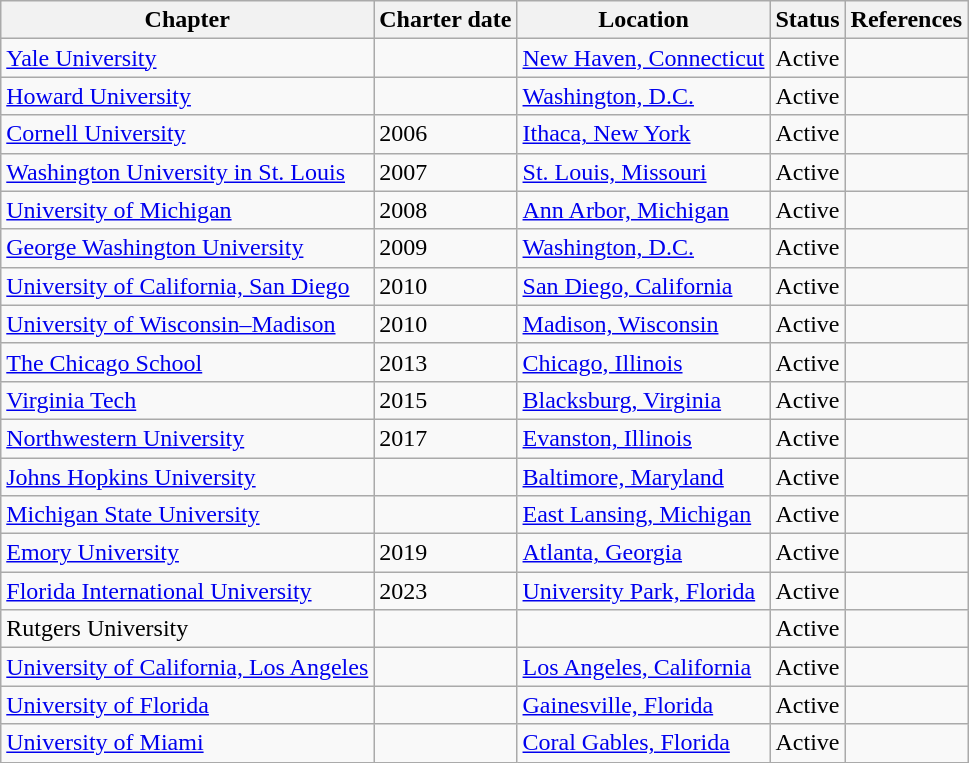<table class="wikitable sortable">
<tr>
<th>Chapter</th>
<th>Charter date</th>
<th>Location</th>
<th>Status</th>
<th>References</th>
</tr>
<tr>
<td><a href='#'>Yale University</a></td>
<td></td>
<td><a href='#'>New Haven, Connecticut</a></td>
<td>Active</td>
<td></td>
</tr>
<tr>
<td><a href='#'>Howard University</a></td>
<td></td>
<td><a href='#'>Washington, D.C.</a></td>
<td>Active</td>
<td></td>
</tr>
<tr>
<td><a href='#'>Cornell University</a></td>
<td>2006</td>
<td><a href='#'>Ithaca, New York</a></td>
<td>Active</td>
<td></td>
</tr>
<tr>
<td><a href='#'>Washington University in St. Louis</a></td>
<td>2007</td>
<td><a href='#'>St. Louis, Missouri</a></td>
<td>Active</td>
<td></td>
</tr>
<tr>
<td><a href='#'>University of Michigan</a></td>
<td>2008</td>
<td><a href='#'>Ann Arbor, Michigan</a></td>
<td>Active</td>
<td></td>
</tr>
<tr>
<td><a href='#'>George Washington University</a></td>
<td>2009</td>
<td><a href='#'>Washington, D.C.</a></td>
<td>Active</td>
<td></td>
</tr>
<tr>
<td><a href='#'>University of California, San Diego</a></td>
<td>2010</td>
<td><a href='#'>San Diego, California</a></td>
<td>Active</td>
<td></td>
</tr>
<tr>
<td><a href='#'>University of Wisconsin–Madison</a></td>
<td>2010</td>
<td><a href='#'>Madison, Wisconsin</a></td>
<td>Active</td>
<td></td>
</tr>
<tr>
<td><a href='#'>The Chicago School</a></td>
<td>2013</td>
<td><a href='#'>Chicago, Illinois</a></td>
<td>Active</td>
<td></td>
</tr>
<tr>
<td><a href='#'>Virginia Tech</a></td>
<td>2015</td>
<td><a href='#'>Blacksburg, Virginia</a></td>
<td>Active</td>
<td></td>
</tr>
<tr>
<td><a href='#'>Northwestern University</a></td>
<td>2017</td>
<td><a href='#'>Evanston, Illinois</a></td>
<td>Active</td>
<td></td>
</tr>
<tr>
<td><a href='#'>Johns Hopkins University</a></td>
<td></td>
<td><a href='#'>Baltimore, Maryland</a></td>
<td>Active</td>
<td></td>
</tr>
<tr>
<td><a href='#'>Michigan State University</a></td>
<td></td>
<td><a href='#'>East Lansing, Michigan</a></td>
<td>Active</td>
<td></td>
</tr>
<tr>
<td><a href='#'>Emory University</a></td>
<td>2019</td>
<td><a href='#'>Atlanta, Georgia</a></td>
<td>Active</td>
<td></td>
</tr>
<tr>
<td><a href='#'>Florida International University</a></td>
<td>2023</td>
<td><a href='#'>University Park, Florida</a></td>
<td>Active</td>
<td></td>
</tr>
<tr>
<td>Rutgers University</td>
<td></td>
<td></td>
<td>Active</td>
<td></td>
</tr>
<tr>
<td><a href='#'>University of California, Los Angeles</a></td>
<td></td>
<td><a href='#'>Los Angeles, California</a></td>
<td>Active</td>
<td></td>
</tr>
<tr>
<td><a href='#'>University of Florida</a></td>
<td></td>
<td><a href='#'>Gainesville, Florida</a></td>
<td>Active</td>
<td></td>
</tr>
<tr>
<td><a href='#'>University of Miami</a></td>
<td></td>
<td><a href='#'>Coral Gables, Florida</a></td>
<td>Active</td>
<td></td>
</tr>
</table>
